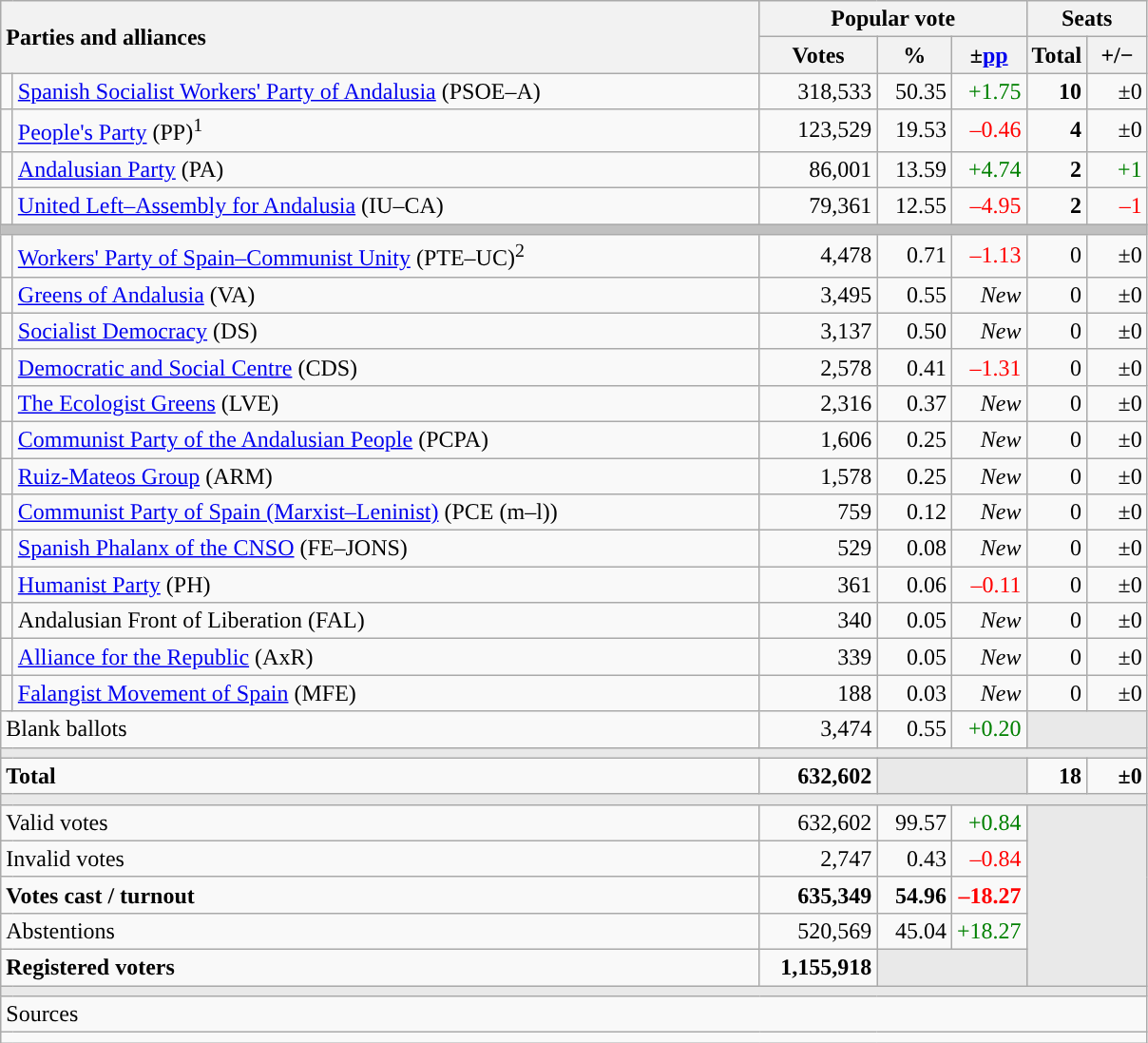<table class="wikitable" style="text-align:right;">
<tr>
<th style="text-align:left;" rowspan="2" colspan="2" width="525">Parties and alliances</th>
<th colspan="3">Popular vote</th>
<th colspan="2">Seats</th>
</tr>
<tr>
<th width="75">Votes</th>
<th width="45">%</th>
<th width="45">±<a href='#'>pp</a></th>
<th width="35">Total</th>
<th width="35">+/−</th>
</tr>
<tr>
<td width="1" style="color:inherit;background:"></td>
<td align="left"><a href='#'>Spanish Socialist Workers' Party of Andalusia</a> (PSOE–A)</td>
<td>318,533</td>
<td>50.35</td>
<td style="color:green;">+1.75</td>
<td><strong>10</strong></td>
<td>±0</td>
</tr>
<tr>
<td style="color:inherit;background:"></td>
<td align="left"><a href='#'>People's Party</a> (PP)<sup>1</sup></td>
<td>123,529</td>
<td>19.53</td>
<td style="color:red;">–0.46</td>
<td><strong>4</strong></td>
<td>±0</td>
</tr>
<tr>
<td style="color:inherit;background:"></td>
<td align="left"><a href='#'>Andalusian Party</a> (PA)</td>
<td>86,001</td>
<td>13.59</td>
<td style="color:green;">+4.74</td>
<td><strong>2</strong></td>
<td style="color:green;">+1</td>
</tr>
<tr>
<td style="color:inherit;background:"></td>
<td align="left"><a href='#'>United Left–Assembly for Andalusia</a> (IU–CA)</td>
<td>79,361</td>
<td>12.55</td>
<td style="color:red;">–4.95</td>
<td><strong>2</strong></td>
<td style="color:red;">–1</td>
</tr>
<tr>
<td colspan="7" bgcolor="#C0C0C0"></td>
</tr>
<tr>
<td style="color:inherit;background:"></td>
<td align="left"><a href='#'>Workers' Party of Spain–Communist Unity</a> (PTE–UC)<sup>2</sup></td>
<td>4,478</td>
<td>0.71</td>
<td style="color:red;">–1.13</td>
<td>0</td>
<td>±0</td>
</tr>
<tr>
<td style="color:inherit;background:"></td>
<td align="left"><a href='#'>Greens of Andalusia</a> (VA)</td>
<td>3,495</td>
<td>0.55</td>
<td><em>New</em></td>
<td>0</td>
<td>±0</td>
</tr>
<tr>
<td style="color:inherit;background:"></td>
<td align="left"><a href='#'>Socialist Democracy</a> (DS)</td>
<td>3,137</td>
<td>0.50</td>
<td><em>New</em></td>
<td>0</td>
<td>±0</td>
</tr>
<tr>
<td style="color:inherit;background:"></td>
<td align="left"><a href='#'>Democratic and Social Centre</a> (CDS)</td>
<td>2,578</td>
<td>0.41</td>
<td style="color:red;">–1.31</td>
<td>0</td>
<td>±0</td>
</tr>
<tr>
<td style="color:inherit;background:"></td>
<td align="left"><a href='#'>The Ecologist Greens</a> (LVE)</td>
<td>2,316</td>
<td>0.37</td>
<td><em>New</em></td>
<td>0</td>
<td>±0</td>
</tr>
<tr>
<td style="color:inherit;background:"></td>
<td align="left"><a href='#'>Communist Party of the Andalusian People</a> (PCPA)</td>
<td>1,606</td>
<td>0.25</td>
<td><em>New</em></td>
<td>0</td>
<td>±0</td>
</tr>
<tr>
<td style="color:inherit;background:"></td>
<td align="left"><a href='#'>Ruiz-Mateos Group</a> (ARM)</td>
<td>1,578</td>
<td>0.25</td>
<td><em>New</em></td>
<td>0</td>
<td>±0</td>
</tr>
<tr>
<td style="color:inherit;background:"></td>
<td align="left"><a href='#'>Communist Party of Spain (Marxist–Leninist)</a> (PCE (m–l))</td>
<td>759</td>
<td>0.12</td>
<td><em>New</em></td>
<td>0</td>
<td>±0</td>
</tr>
<tr>
<td style="color:inherit;background:"></td>
<td align="left"><a href='#'>Spanish Phalanx of the CNSO</a> (FE–JONS)</td>
<td>529</td>
<td>0.08</td>
<td><em>New</em></td>
<td>0</td>
<td>±0</td>
</tr>
<tr>
<td style="color:inherit;background:"></td>
<td align="left"><a href='#'>Humanist Party</a> (PH)</td>
<td>361</td>
<td>0.06</td>
<td style="color:red;">–0.11</td>
<td>0</td>
<td>±0</td>
</tr>
<tr>
<td style="color:inherit;background:"></td>
<td align="left">Andalusian Front of Liberation (FAL)</td>
<td>340</td>
<td>0.05</td>
<td><em>New</em></td>
<td>0</td>
<td>±0</td>
</tr>
<tr>
<td style="color:inherit;background:"></td>
<td align="left"><a href='#'>Alliance for the Republic</a> (AxR)</td>
<td>339</td>
<td>0.05</td>
<td><em>New</em></td>
<td>0</td>
<td>±0</td>
</tr>
<tr>
<td style="color:inherit;background:"></td>
<td align="left"><a href='#'>Falangist Movement of Spain</a> (MFE)</td>
<td>188</td>
<td>0.03</td>
<td><em>New</em></td>
<td>0</td>
<td>±0</td>
</tr>
<tr>
<td align="left" colspan="2">Blank ballots</td>
<td>3,474</td>
<td>0.55</td>
<td style="color:green;">+0.20</td>
<td bgcolor="#E9E9E9" colspan="2"></td>
</tr>
<tr>
<td colspan="7" bgcolor="#E9E9E9"></td>
</tr>
<tr style="font-weight:bold;">
<td align="left" colspan="2">Total</td>
<td>632,602</td>
<td bgcolor="#E9E9E9" colspan="2"></td>
<td>18</td>
<td>±0</td>
</tr>
<tr>
<td colspan="7" bgcolor="#E9E9E9"></td>
</tr>
<tr>
<td align="left" colspan="2">Valid votes</td>
<td>632,602</td>
<td>99.57</td>
<td style="color:green;">+0.84</td>
<td bgcolor="#E9E9E9" colspan="2" rowspan="5"></td>
</tr>
<tr>
<td align="left" colspan="2">Invalid votes</td>
<td>2,747</td>
<td>0.43</td>
<td style="color:red;">–0.84</td>
</tr>
<tr style="font-weight:bold;">
<td align="left" colspan="2">Votes cast / turnout</td>
<td>635,349</td>
<td>54.96</td>
<td style="color:red;">–18.27</td>
</tr>
<tr>
<td align="left" colspan="2">Abstentions</td>
<td>520,569</td>
<td>45.04</td>
<td style="color:green;">+18.27</td>
</tr>
<tr style="font-weight:bold;">
<td align="left" colspan="2">Registered voters</td>
<td>1,155,918</td>
<td bgcolor="#E9E9E9" colspan="2"></td>
</tr>
<tr>
<td colspan="7" bgcolor="#E9E9E9"></td>
</tr>
<tr>
<td align="left" colspan="7">Sources</td>
</tr>
<tr>
<td colspan="7" style="text-align:left; max-width:790px;"></td>
</tr>
</table>
